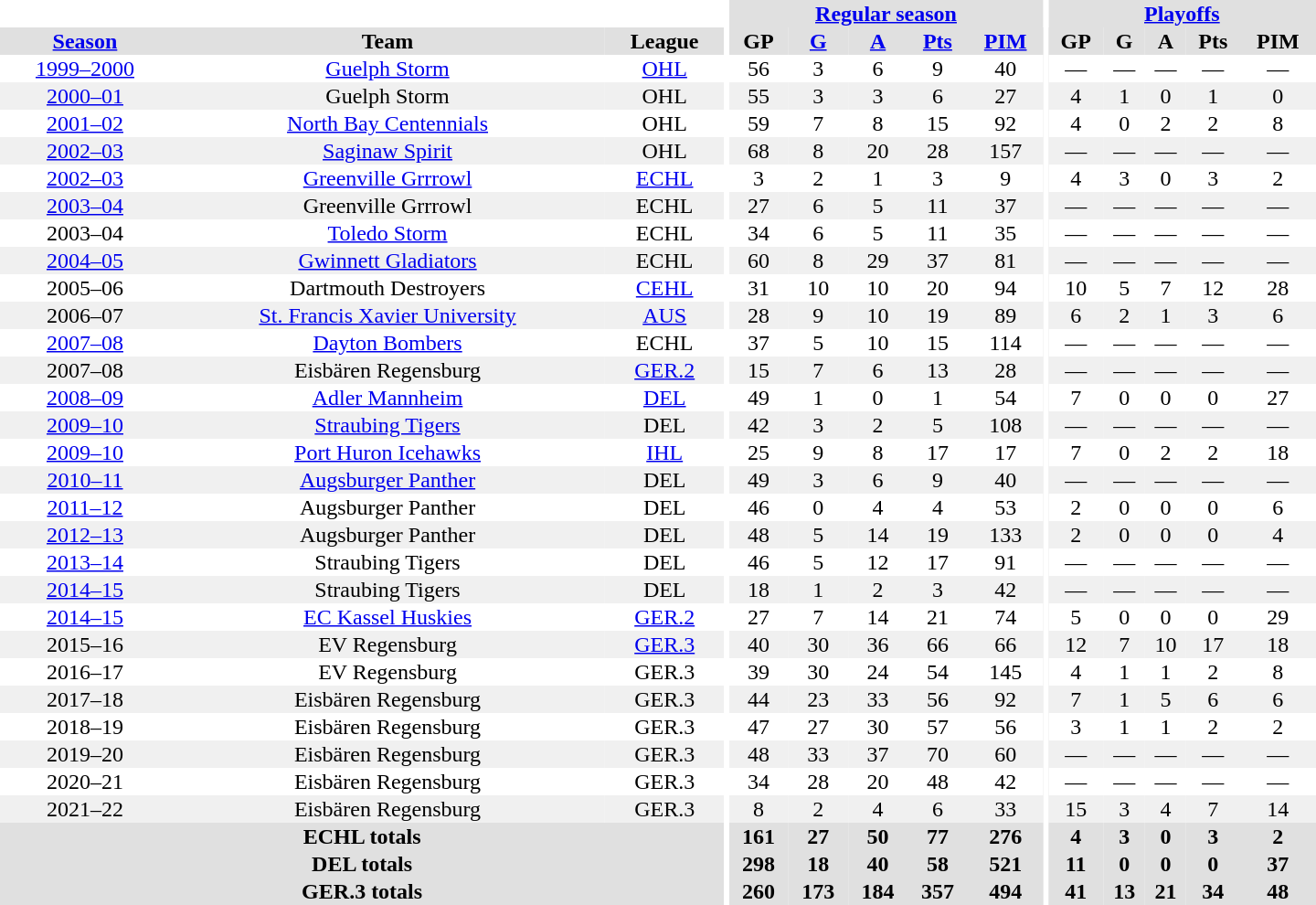<table border="0" cellpadding="1" cellspacing="0" style="text-align:center; width:60em">
<tr bgcolor="#e0e0e0">
<th colspan="3" bgcolor="#ffffff"></th>
<th rowspan="99" bgcolor="#ffffff"></th>
<th colspan="5"><a href='#'>Regular season</a></th>
<th rowspan="99" bgcolor="#ffffff"></th>
<th colspan="5"><a href='#'>Playoffs</a></th>
</tr>
<tr bgcolor="#e0e0e0">
<th><a href='#'>Season</a></th>
<th>Team</th>
<th>League</th>
<th>GP</th>
<th><a href='#'>G</a></th>
<th><a href='#'>A</a></th>
<th><a href='#'>Pts</a></th>
<th><a href='#'>PIM</a></th>
<th>GP</th>
<th>G</th>
<th>A</th>
<th>Pts</th>
<th>PIM</th>
</tr>
<tr>
<td><a href='#'>1999–2000</a></td>
<td><a href='#'>Guelph Storm</a></td>
<td><a href='#'>OHL</a></td>
<td>56</td>
<td>3</td>
<td>6</td>
<td>9</td>
<td>40</td>
<td>—</td>
<td>—</td>
<td>—</td>
<td>—</td>
<td>—</td>
</tr>
<tr bgcolor="#f0f0f0">
<td><a href='#'>2000–01</a></td>
<td>Guelph Storm</td>
<td>OHL</td>
<td>55</td>
<td>3</td>
<td>3</td>
<td>6</td>
<td>27</td>
<td>4</td>
<td>1</td>
<td>0</td>
<td>1</td>
<td>0</td>
</tr>
<tr>
<td><a href='#'>2001–02</a></td>
<td><a href='#'>North Bay Centennials</a></td>
<td>OHL</td>
<td>59</td>
<td>7</td>
<td>8</td>
<td>15</td>
<td>92</td>
<td>4</td>
<td>0</td>
<td>2</td>
<td>2</td>
<td>8</td>
</tr>
<tr bgcolor="#f0f0f0">
<td><a href='#'>2002–03</a></td>
<td><a href='#'>Saginaw Spirit</a></td>
<td>OHL</td>
<td>68</td>
<td>8</td>
<td>20</td>
<td>28</td>
<td>157</td>
<td>—</td>
<td>—</td>
<td>—</td>
<td>—</td>
<td>—</td>
</tr>
<tr>
<td><a href='#'>2002–03</a></td>
<td><a href='#'>Greenville Grrrowl</a></td>
<td><a href='#'>ECHL</a></td>
<td>3</td>
<td>2</td>
<td>1</td>
<td>3</td>
<td>9</td>
<td>4</td>
<td>3</td>
<td>0</td>
<td>3</td>
<td>2</td>
</tr>
<tr bgcolor="#f0f0f0">
<td><a href='#'>2003–04</a></td>
<td>Greenville Grrrowl</td>
<td>ECHL</td>
<td>27</td>
<td>6</td>
<td>5</td>
<td>11</td>
<td>37</td>
<td>—</td>
<td>—</td>
<td>—</td>
<td>—</td>
<td>—</td>
</tr>
<tr>
<td>2003–04</td>
<td><a href='#'>Toledo Storm</a></td>
<td>ECHL</td>
<td>34</td>
<td>6</td>
<td>5</td>
<td>11</td>
<td>35</td>
<td>—</td>
<td>—</td>
<td>—</td>
<td>—</td>
<td>—</td>
</tr>
<tr bgcolor="#f0f0f0">
<td><a href='#'>2004–05</a></td>
<td><a href='#'>Gwinnett Gladiators</a></td>
<td>ECHL</td>
<td>60</td>
<td>8</td>
<td>29</td>
<td>37</td>
<td>81</td>
<td>—</td>
<td>—</td>
<td>—</td>
<td>—</td>
<td>—</td>
</tr>
<tr>
<td>2005–06</td>
<td>Dartmouth Destroyers</td>
<td><a href='#'>CEHL</a></td>
<td>31</td>
<td>10</td>
<td>10</td>
<td>20</td>
<td>94</td>
<td>10</td>
<td>5</td>
<td>7</td>
<td>12</td>
<td>28</td>
</tr>
<tr bgcolor="#f0f0f0">
<td>2006–07</td>
<td><a href='#'>St. Francis Xavier University</a></td>
<td><a href='#'>AUS</a></td>
<td>28</td>
<td>9</td>
<td>10</td>
<td>19</td>
<td>89</td>
<td>6</td>
<td>2</td>
<td>1</td>
<td>3</td>
<td>6</td>
</tr>
<tr>
<td><a href='#'>2007–08</a></td>
<td><a href='#'>Dayton Bombers</a></td>
<td>ECHL</td>
<td>37</td>
<td>5</td>
<td>10</td>
<td>15</td>
<td>114</td>
<td>—</td>
<td>—</td>
<td>—</td>
<td>—</td>
<td>—</td>
</tr>
<tr bgcolor="#f0f0f0">
<td>2007–08</td>
<td>Eisbären Regensburg</td>
<td><a href='#'>GER.2</a></td>
<td>15</td>
<td>7</td>
<td>6</td>
<td>13</td>
<td>28</td>
<td>—</td>
<td>—</td>
<td>—</td>
<td>—</td>
<td>—</td>
</tr>
<tr>
<td><a href='#'>2008–09</a></td>
<td><a href='#'>Adler Mannheim</a></td>
<td><a href='#'>DEL</a></td>
<td>49</td>
<td>1</td>
<td>0</td>
<td>1</td>
<td>54</td>
<td>7</td>
<td>0</td>
<td>0</td>
<td>0</td>
<td>27</td>
</tr>
<tr bgcolor="#f0f0f0">
<td><a href='#'>2009–10</a></td>
<td><a href='#'>Straubing Tigers</a></td>
<td>DEL</td>
<td>42</td>
<td>3</td>
<td>2</td>
<td>5</td>
<td>108</td>
<td>—</td>
<td>—</td>
<td>—</td>
<td>—</td>
<td>—</td>
</tr>
<tr>
<td><a href='#'>2009–10</a></td>
<td><a href='#'>Port Huron Icehawks</a></td>
<td><a href='#'>IHL</a></td>
<td>25</td>
<td>9</td>
<td>8</td>
<td>17</td>
<td>17</td>
<td>7</td>
<td>0</td>
<td>2</td>
<td>2</td>
<td>18</td>
</tr>
<tr bgcolor="#f0f0f0">
<td><a href='#'>2010–11</a></td>
<td><a href='#'>Augsburger Panther</a></td>
<td>DEL</td>
<td>49</td>
<td>3</td>
<td>6</td>
<td>9</td>
<td>40</td>
<td>—</td>
<td>—</td>
<td>—</td>
<td>—</td>
<td>—</td>
</tr>
<tr>
<td><a href='#'>2011–12</a></td>
<td>Augsburger Panther</td>
<td>DEL</td>
<td>46</td>
<td>0</td>
<td>4</td>
<td>4</td>
<td>53</td>
<td>2</td>
<td>0</td>
<td>0</td>
<td>0</td>
<td>6</td>
</tr>
<tr bgcolor="#f0f0f0">
<td><a href='#'>2012–13</a></td>
<td>Augsburger Panther</td>
<td>DEL</td>
<td>48</td>
<td>5</td>
<td>14</td>
<td>19</td>
<td>133</td>
<td>2</td>
<td>0</td>
<td>0</td>
<td>0</td>
<td>4</td>
</tr>
<tr>
<td><a href='#'>2013–14</a></td>
<td>Straubing Tigers</td>
<td>DEL</td>
<td>46</td>
<td>5</td>
<td>12</td>
<td>17</td>
<td>91</td>
<td>—</td>
<td>—</td>
<td>—</td>
<td>—</td>
<td>—</td>
</tr>
<tr bgcolor="#f0f0f0">
<td><a href='#'>2014–15</a></td>
<td>Straubing Tigers</td>
<td>DEL</td>
<td>18</td>
<td>1</td>
<td>2</td>
<td>3</td>
<td>42</td>
<td>—</td>
<td>—</td>
<td>—</td>
<td>—</td>
<td>—</td>
</tr>
<tr>
<td><a href='#'>2014–15</a></td>
<td><a href='#'>EC Kassel Huskies</a></td>
<td><a href='#'>GER.2</a></td>
<td>27</td>
<td>7</td>
<td>14</td>
<td>21</td>
<td>74</td>
<td>5</td>
<td>0</td>
<td>0</td>
<td>0</td>
<td>29</td>
</tr>
<tr bgcolor="#f0f0f0">
<td>2015–16</td>
<td>EV Regensburg</td>
<td><a href='#'>GER.3</a></td>
<td>40</td>
<td>30</td>
<td>36</td>
<td>66</td>
<td>66</td>
<td>12</td>
<td>7</td>
<td>10</td>
<td>17</td>
<td>18</td>
</tr>
<tr>
<td>2016–17</td>
<td>EV Regensburg</td>
<td>GER.3</td>
<td>39</td>
<td>30</td>
<td>24</td>
<td>54</td>
<td>145</td>
<td>4</td>
<td>1</td>
<td>1</td>
<td>2</td>
<td>8</td>
</tr>
<tr bgcolor="#f0f0f0">
<td>2017–18</td>
<td>Eisbären Regensburg</td>
<td>GER.3</td>
<td>44</td>
<td>23</td>
<td>33</td>
<td>56</td>
<td>92</td>
<td>7</td>
<td>1</td>
<td>5</td>
<td>6</td>
<td>6</td>
</tr>
<tr>
<td>2018–19</td>
<td>Eisbären Regensburg</td>
<td>GER.3</td>
<td>47</td>
<td>27</td>
<td>30</td>
<td>57</td>
<td>56</td>
<td>3</td>
<td>1</td>
<td>1</td>
<td>2</td>
<td>2</td>
</tr>
<tr bgcolor="#f0f0f0">
<td>2019–20</td>
<td>Eisbären Regensburg</td>
<td>GER.3</td>
<td>48</td>
<td>33</td>
<td>37</td>
<td>70</td>
<td>60</td>
<td>—</td>
<td>—</td>
<td>—</td>
<td>—</td>
<td>—</td>
</tr>
<tr>
<td>2020–21</td>
<td>Eisbären Regensburg</td>
<td>GER.3</td>
<td>34</td>
<td>28</td>
<td>20</td>
<td>48</td>
<td>42</td>
<td>—</td>
<td>—</td>
<td>—</td>
<td>—</td>
<td>—</td>
</tr>
<tr bgcolor="#f0f0f0">
<td>2021–22</td>
<td>Eisbären Regensburg</td>
<td>GER.3</td>
<td>8</td>
<td>2</td>
<td>4</td>
<td>6</td>
<td>33</td>
<td>15</td>
<td>3</td>
<td>4</td>
<td>7</td>
<td>14</td>
</tr>
<tr bgcolor="#e0e0e0">
<th colspan="3">ECHL totals</th>
<th>161</th>
<th>27</th>
<th>50</th>
<th>77</th>
<th>276</th>
<th>4</th>
<th>3</th>
<th>0</th>
<th>3</th>
<th>2</th>
</tr>
<tr bgcolor="#e0e0e0">
<th colspan="3">DEL totals</th>
<th>298</th>
<th>18</th>
<th>40</th>
<th>58</th>
<th>521</th>
<th>11</th>
<th>0</th>
<th>0</th>
<th>0</th>
<th>37</th>
</tr>
<tr bgcolor="#e0e0e0">
<th colspan="3">GER.3 totals</th>
<th>260</th>
<th>173</th>
<th>184</th>
<th>357</th>
<th>494</th>
<th>41</th>
<th>13</th>
<th>21</th>
<th>34</th>
<th>48</th>
</tr>
</table>
